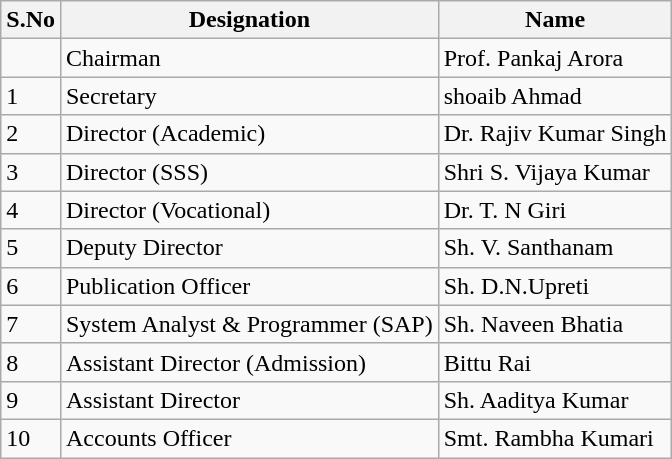<table class="wikitable">
<tr>
<th>S.No</th>
<th>Designation</th>
<th>Name</th>
</tr>
<tr>
<td></td>
<td>Chairman</td>
<td>Prof. Pankaj Arora</td>
</tr>
<tr>
<td>1</td>
<td>Secretary</td>
<td>shoaib Ahmad</td>
</tr>
<tr>
<td>2</td>
<td>Director (Academic)</td>
<td>Dr. Rajiv Kumar Singh</td>
</tr>
<tr>
<td>3</td>
<td>Director (SSS)</td>
<td>Shri S. Vijaya Kumar</td>
</tr>
<tr>
<td>4</td>
<td>Director (Vocational)</td>
<td>Dr. T. N Giri</td>
</tr>
<tr>
<td>5</td>
<td>Deputy Director</td>
<td>Sh. V. Santhanam</td>
</tr>
<tr>
<td>6</td>
<td>Publication Officer</td>
<td>Sh. D.N.Upreti</td>
</tr>
<tr>
<td>7</td>
<td>System Analyst & Programmer (SAP)</td>
<td>Sh. Naveen Bhatia</td>
</tr>
<tr>
<td>8</td>
<td>Assistant Director (Admission)</td>
<td>Bittu Rai</td>
</tr>
<tr>
<td>9</td>
<td>Assistant Director</td>
<td>Sh. Aaditya Kumar</td>
</tr>
<tr>
<td>10</td>
<td>Accounts Officer</td>
<td>Smt. Rambha Kumari</td>
</tr>
</table>
